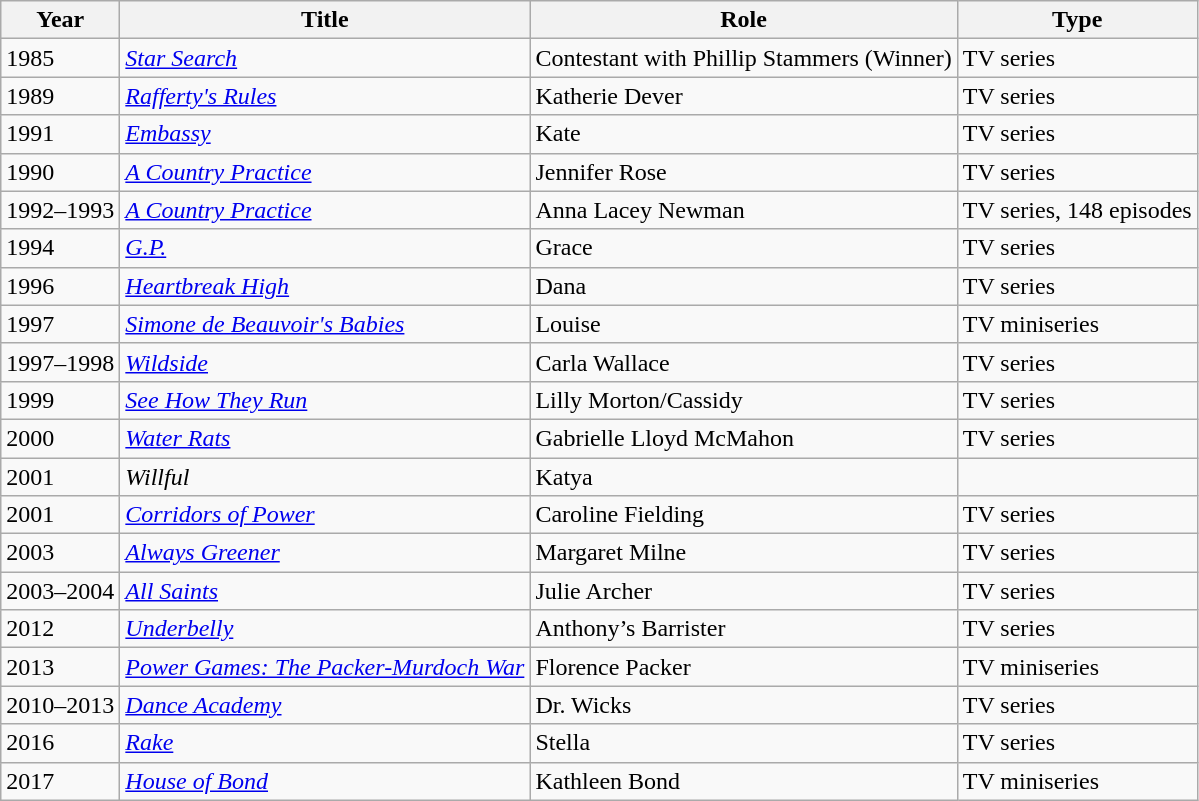<table class="wikitable">
<tr>
<th>Year</th>
<th>Title</th>
<th>Role</th>
<th>Type</th>
</tr>
<tr>
<td>1985</td>
<td><em><a href='#'>Star Search</a></em></td>
<td>Contestant with Phillip Stammers (Winner)</td>
<td>TV series</td>
</tr>
<tr>
<td>1989</td>
<td><em><a href='#'>Rafferty's Rules</a></em></td>
<td>Katherie Dever</td>
<td>TV series</td>
</tr>
<tr>
<td>1991</td>
<td><em><a href='#'>Embassy</a></em></td>
<td>Kate</td>
<td>TV series</td>
</tr>
<tr>
<td>1990</td>
<td><em><a href='#'>A Country Practice</a></em></td>
<td>Jennifer Rose</td>
<td>TV series</td>
</tr>
<tr>
<td>1992–1993</td>
<td><em><a href='#'>A Country Practice</a></em></td>
<td>Anna Lacey Newman</td>
<td>TV series, 148 episodes</td>
</tr>
<tr>
<td>1994</td>
<td><em><a href='#'>G.P.</a></em></td>
<td>Grace</td>
<td>TV series</td>
</tr>
<tr>
<td>1996</td>
<td><em><a href='#'>Heartbreak High</a></em></td>
<td>Dana</td>
<td>TV series</td>
</tr>
<tr>
<td>1997</td>
<td><em><a href='#'>Simone de Beauvoir's Babies</a></em></td>
<td>Louise</td>
<td>TV miniseries</td>
</tr>
<tr>
<td>1997–1998</td>
<td><em><a href='#'>Wildside</a></em></td>
<td>Carla Wallace</td>
<td>TV series</td>
</tr>
<tr>
<td>1999</td>
<td><em><a href='#'>See How They Run</a></em></td>
<td>Lilly Morton/Cassidy</td>
<td>TV series</td>
</tr>
<tr>
<td>2000</td>
<td><em><a href='#'>Water Rats</a></em></td>
<td>Gabrielle Lloyd McMahon</td>
<td>TV series</td>
</tr>
<tr>
<td>2001</td>
<td><em>Willful</em></td>
<td>Katya</td>
<td></td>
</tr>
<tr>
<td>2001</td>
<td><em><a href='#'>Corridors of Power</a></em></td>
<td>Caroline Fielding</td>
<td>TV series</td>
</tr>
<tr>
<td>2003</td>
<td><em><a href='#'>Always Greener</a></em></td>
<td>Margaret Milne</td>
<td>TV series</td>
</tr>
<tr>
<td>2003–2004</td>
<td><em><a href='#'>All Saints</a></em></td>
<td>Julie Archer</td>
<td>TV series</td>
</tr>
<tr>
<td>2012</td>
<td><em><a href='#'>Underbelly</a></em></td>
<td>Anthony’s Barrister</td>
<td>TV series</td>
</tr>
<tr>
<td>2013</td>
<td><em><a href='#'>Power Games: The Packer-Murdoch War</a></em></td>
<td>Florence Packer</td>
<td>TV miniseries</td>
</tr>
<tr>
<td>2010–2013</td>
<td><em><a href='#'>Dance Academy</a></em></td>
<td>Dr. Wicks</td>
<td>TV series</td>
</tr>
<tr>
<td>2016</td>
<td><em><a href='#'>Rake</a></em></td>
<td>Stella</td>
<td>TV series</td>
</tr>
<tr>
<td>2017</td>
<td><em><a href='#'>House of Bond</a></em></td>
<td>Kathleen Bond</td>
<td>TV miniseries</td>
</tr>
</table>
